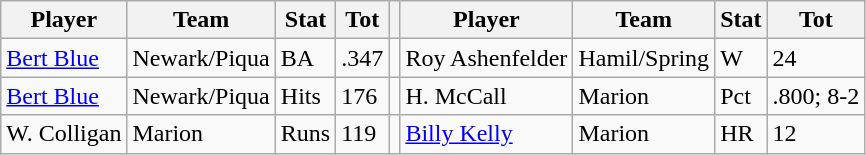<table class="wikitable">
<tr>
<th>Player</th>
<th>Team</th>
<th>Stat</th>
<th>Tot</th>
<th></th>
<th>Player</th>
<th>Team</th>
<th>Stat</th>
<th>Tot</th>
</tr>
<tr>
<td><a href='#'>Bert Blue</a></td>
<td>Newark/Piqua</td>
<td>BA</td>
<td>.347</td>
<td></td>
<td>Roy Ashenfelder</td>
<td>Hamil/Spring</td>
<td>W</td>
<td>24</td>
</tr>
<tr>
<td><a href='#'>Bert Blue</a></td>
<td>Newark/Piqua</td>
<td>Hits</td>
<td>176</td>
<td></td>
<td>H. McCall</td>
<td>Marion</td>
<td>Pct</td>
<td>.800; 8-2</td>
</tr>
<tr>
<td>W. Colligan</td>
<td>Marion</td>
<td>Runs</td>
<td>119</td>
<td></td>
<td><a href='#'>Billy Kelly</a></td>
<td>Marion</td>
<td>HR</td>
<td>12</td>
</tr>
</table>
